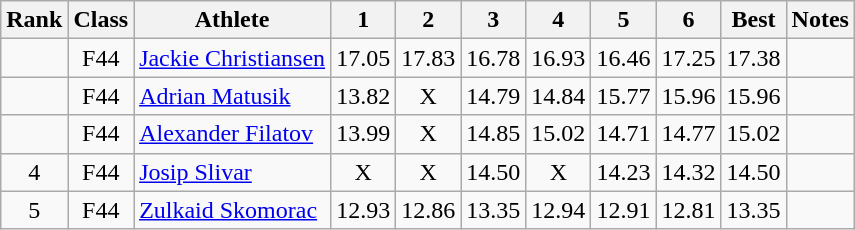<table class="wikitable sortable" style="text-align:center">
<tr>
<th>Rank</th>
<th>Class</th>
<th>Athlete</th>
<th>1</th>
<th>2</th>
<th>3</th>
<th>4</th>
<th>5</th>
<th>6</th>
<th>Best</th>
<th>Notes</th>
</tr>
<tr>
<td></td>
<td>F44</td>
<td style="text-align:left"><a href='#'>Jackie Christiansen</a><br></td>
<td>17.05</td>
<td>17.83</td>
<td>16.78</td>
<td>16.93</td>
<td>16.46</td>
<td>17.25</td>
<td>17.38</td>
<td></td>
</tr>
<tr>
<td></td>
<td>F44</td>
<td style="text-align:left"><a href='#'>Adrian Matusik</a><br></td>
<td>13.82</td>
<td>X</td>
<td>14.79</td>
<td>14.84</td>
<td>15.77</td>
<td>15.96</td>
<td>15.96</td>
<td></td>
</tr>
<tr>
<td></td>
<td>F44</td>
<td style="text-align:left"><a href='#'>Alexander Filatov</a><br></td>
<td>13.99</td>
<td>X</td>
<td>14.85</td>
<td>15.02</td>
<td>14.71</td>
<td>14.77</td>
<td>15.02</td>
<td></td>
</tr>
<tr>
<td>4</td>
<td>F44</td>
<td style="text-align:left"><a href='#'>Josip Slivar</a><br></td>
<td>X</td>
<td>X</td>
<td>14.50</td>
<td>X</td>
<td>14.23</td>
<td>14.32</td>
<td>14.50</td>
<td></td>
</tr>
<tr>
<td>5</td>
<td>F44</td>
<td style="text-align:left"><a href='#'>Zulkaid Skomorac</a><br></td>
<td>12.93</td>
<td>12.86</td>
<td>13.35</td>
<td>12.94</td>
<td>12.91</td>
<td>12.81</td>
<td>13.35</td>
<td></td>
</tr>
</table>
